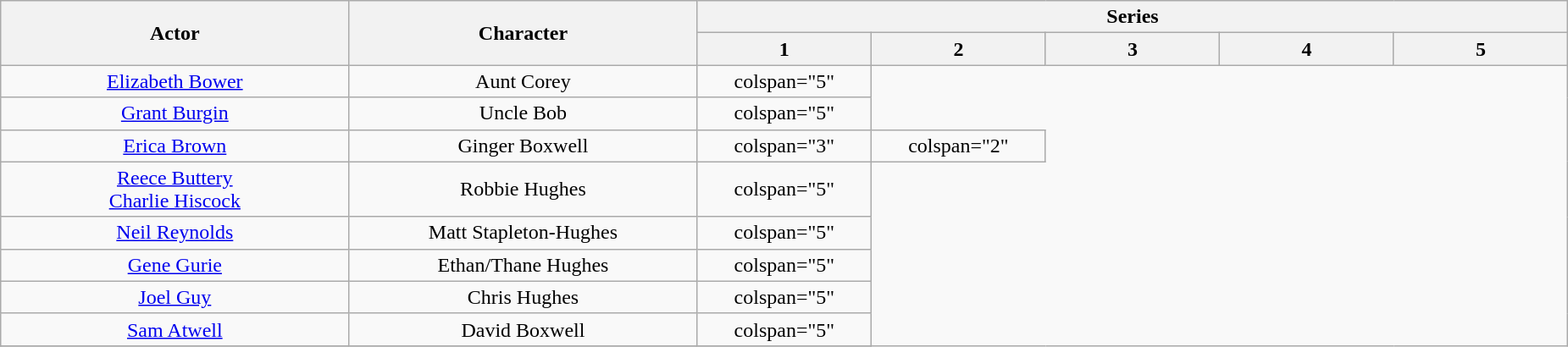<table class="wikitable plainrowheaders" style="text-align:center">
<tr>
<th rowspan="2" width="14%" scope="col">Actor</th>
<th rowspan="2" width="14%" scope="col">Character</th>
<th colspan="5">Series</th>
</tr>
<tr>
<th width="7%" scope="col">1</th>
<th width="7%" scope="col">2</th>
<th width="7%" scope="col">3</th>
<th width="7%" scioe="col">4</th>
<th width="7%" scioe="col">5</th>
</tr>
<tr>
<td><a href='#'>Elizabeth Bower</a></td>
<td>Aunt Corey</td>
<td>colspan="5" </td>
</tr>
<tr>
<td><a href='#'>Grant Burgin</a></td>
<td>Uncle Bob</td>
<td>colspan="5" </td>
</tr>
<tr>
<td><a href='#'>Erica Brown</a></td>
<td>Ginger Boxwell</td>
<td>colspan="3" </td>
<td>colspan="2" </td>
</tr>
<tr>
<td><a href='#'>Reece Buttery</a><br><a href='#'>Charlie Hiscock</a></td>
<td>Robbie Hughes</td>
<td>colspan="5" </td>
</tr>
<tr>
<td><a href='#'>Neil Reynolds</a></td>
<td>Matt Stapleton-Hughes</td>
<td>colspan="5" </td>
</tr>
<tr>
<td><a href='#'>Gene Gurie</a></td>
<td>Ethan/Thane Hughes</td>
<td>colspan="5" </td>
</tr>
<tr>
<td><a href='#'>Joel Guy</a></td>
<td>Chris Hughes</td>
<td>colspan="5" </td>
</tr>
<tr>
<td><a href='#'>Sam Atwell</a></td>
<td>David Boxwell</td>
<td>colspan="5" </td>
</tr>
<tr>
</tr>
</table>
